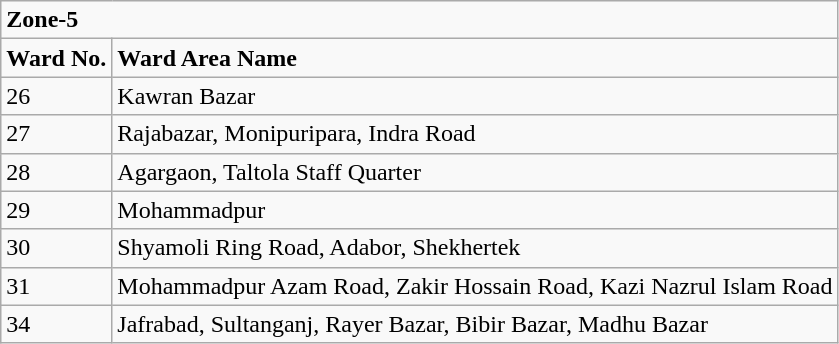<table class="wikitable">
<tr>
<td colspan="2"><strong>Zone-5</strong></td>
</tr>
<tr>
<td><strong>Ward No.</strong></td>
<td><strong>Ward Area  Name</strong></td>
</tr>
<tr>
<td>26</td>
<td>Kawran Bazar</td>
</tr>
<tr>
<td>27</td>
<td>Rajabazar,  Monipuripara, Indra Road</td>
</tr>
<tr>
<td>28</td>
<td>Agargaon,  Taltola Staff Quarter</td>
</tr>
<tr>
<td>29</td>
<td>Mohammadpur</td>
</tr>
<tr>
<td>30</td>
<td>Shyamoli Ring  Road, Adabor, Shekhertek</td>
</tr>
<tr>
<td>31</td>
<td>Mohammadpur  Azam Road, Zakir Hossain Road, Kazi Nazrul Islam Road</td>
</tr>
<tr>
<td>34</td>
<td>Jafrabad,  Sultanganj, Rayer Bazar, Bibir Bazar, Madhu Bazar</td>
</tr>
</table>
